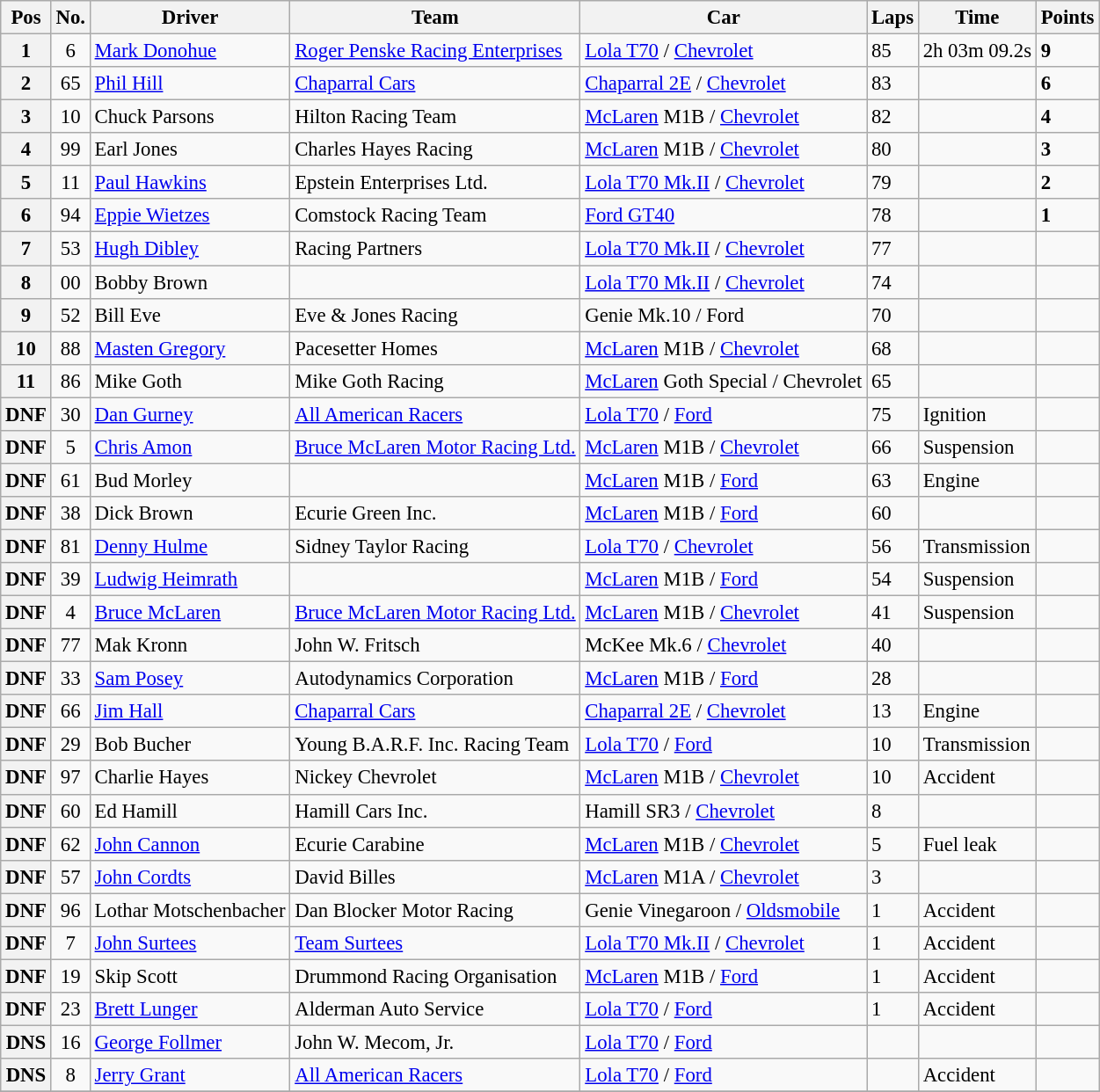<table class="wikitable" style="font-size: 95%;">
<tr>
<th>Pos</th>
<th>No.</th>
<th>Driver</th>
<th>Team</th>
<th>Car</th>
<th>Laps</th>
<th>Time</th>
<th>Points</th>
</tr>
<tr>
<th>1</th>
<td align="center">6</td>
<td> <a href='#'>Mark Donohue</a></td>
<td><a href='#'>Roger Penske Racing Enterprises</a></td>
<td><a href='#'>Lola T70</a> / <a href='#'>Chevrolet</a></td>
<td>85</td>
<td>2h 03m 09.2s</td>
<td><strong>9</strong></td>
</tr>
<tr>
<th>2</th>
<td align="center">65</td>
<td> <a href='#'>Phil Hill</a></td>
<td><a href='#'>Chaparral Cars</a></td>
<td><a href='#'>Chaparral 2E</a> / <a href='#'>Chevrolet</a></td>
<td>83</td>
<td></td>
<td><strong>6</strong></td>
</tr>
<tr>
<th>3</th>
<td align="center">10</td>
<td> Chuck Parsons</td>
<td>Hilton Racing Team</td>
<td><a href='#'>McLaren</a> M1B / <a href='#'>Chevrolet</a></td>
<td>82</td>
<td></td>
<td><strong>4</strong></td>
</tr>
<tr>
<th>4</th>
<td align="center">99</td>
<td> Earl Jones</td>
<td>Charles Hayes Racing</td>
<td><a href='#'>McLaren</a> M1B / <a href='#'>Chevrolet</a></td>
<td>80</td>
<td></td>
<td><strong>3</strong></td>
</tr>
<tr>
<th>5</th>
<td align="center">11</td>
<td> <a href='#'>Paul Hawkins</a></td>
<td>Epstein Enterprises Ltd.</td>
<td><a href='#'>Lola T70 Mk.II</a> / <a href='#'>Chevrolet</a></td>
<td>79</td>
<td></td>
<td><strong>2</strong></td>
</tr>
<tr>
<th>6</th>
<td align="center">94</td>
<td> <a href='#'>Eppie Wietzes</a></td>
<td>Comstock Racing Team</td>
<td><a href='#'>Ford GT40</a></td>
<td>78</td>
<td></td>
<td><strong>1</strong></td>
</tr>
<tr>
<th>7</th>
<td align="center">53</td>
<td> <a href='#'>Hugh Dibley</a></td>
<td>Racing Partners</td>
<td><a href='#'>Lola T70 Mk.II</a> / <a href='#'>Chevrolet</a></td>
<td>77</td>
<td></td>
<td></td>
</tr>
<tr>
<th>8</th>
<td align="center">00</td>
<td> Bobby Brown</td>
<td></td>
<td><a href='#'>Lola T70 Mk.II</a> / <a href='#'>Chevrolet</a></td>
<td>74</td>
<td></td>
<td></td>
</tr>
<tr>
<th>9</th>
<td align="center">52</td>
<td> Bill Eve</td>
<td>Eve & Jones Racing</td>
<td>Genie Mk.10 / Ford</td>
<td>70</td>
<td></td>
<td></td>
</tr>
<tr>
<th>10</th>
<td align="center">88</td>
<td> <a href='#'>Masten Gregory</a></td>
<td>Pacesetter Homes</td>
<td><a href='#'>McLaren</a> M1B / <a href='#'>Chevrolet</a></td>
<td>68</td>
<td></td>
<td></td>
</tr>
<tr>
<th>11</th>
<td align="center">86</td>
<td> Mike Goth</td>
<td>Mike Goth Racing</td>
<td><a href='#'>McLaren</a> Goth Special / Chevrolet</td>
<td>65</td>
<td></td>
<td></td>
</tr>
<tr>
<th>DNF</th>
<td align="center">30</td>
<td> <a href='#'>Dan Gurney</a></td>
<td><a href='#'>All American Racers</a></td>
<td><a href='#'>Lola T70</a> / <a href='#'>Ford</a></td>
<td>75</td>
<td>Ignition</td>
<td></td>
</tr>
<tr>
<th>DNF</th>
<td align="center">5</td>
<td> <a href='#'>Chris Amon</a></td>
<td><a href='#'>Bruce McLaren Motor Racing Ltd.</a></td>
<td><a href='#'>McLaren</a> M1B / <a href='#'>Chevrolet</a></td>
<td>66</td>
<td>Suspension</td>
<td></td>
</tr>
<tr>
<th>DNF</th>
<td align="center">61</td>
<td> Bud Morley</td>
<td></td>
<td><a href='#'>McLaren</a> M1B / <a href='#'>Ford</a></td>
<td>63</td>
<td>Engine</td>
<td></td>
</tr>
<tr>
<th>DNF</th>
<td align="center">38</td>
<td> Dick Brown</td>
<td>Ecurie Green Inc.</td>
<td><a href='#'>McLaren</a> M1B / <a href='#'>Ford</a></td>
<td>60</td>
<td></td>
<td></td>
</tr>
<tr>
<th>DNF</th>
<td align="center">81</td>
<td> <a href='#'>Denny Hulme</a></td>
<td>Sidney Taylor Racing</td>
<td><a href='#'>Lola T70</a> / <a href='#'>Chevrolet</a></td>
<td>56</td>
<td>Transmission</td>
<td></td>
</tr>
<tr>
<th>DNF</th>
<td align="center">39</td>
<td> <a href='#'>Ludwig Heimrath</a></td>
<td></td>
<td><a href='#'>McLaren</a> M1B / <a href='#'>Ford</a></td>
<td>54</td>
<td>Suspension</td>
<td></td>
</tr>
<tr>
<th>DNF</th>
<td align="center">4</td>
<td> <a href='#'>Bruce McLaren</a></td>
<td><a href='#'>Bruce McLaren Motor Racing Ltd.</a></td>
<td><a href='#'>McLaren</a> M1B / <a href='#'>Chevrolet</a></td>
<td>41</td>
<td>Suspension</td>
<td></td>
</tr>
<tr>
<th>DNF</th>
<td align="center">77</td>
<td> Mak Kronn</td>
<td>John W. Fritsch</td>
<td>McKee Mk.6 / <a href='#'>Chevrolet</a></td>
<td>40</td>
<td></td>
<td></td>
</tr>
<tr>
<th>DNF</th>
<td align="center">33</td>
<td> <a href='#'>Sam Posey</a></td>
<td>Autodynamics Corporation</td>
<td><a href='#'>McLaren</a> M1B / <a href='#'>Ford</a></td>
<td>28</td>
<td></td>
<td></td>
</tr>
<tr>
<th>DNF</th>
<td align="center">66</td>
<td> <a href='#'>Jim Hall</a></td>
<td><a href='#'>Chaparral Cars</a></td>
<td><a href='#'>Chaparral 2E</a> / <a href='#'>Chevrolet</a></td>
<td>13</td>
<td>Engine</td>
<td></td>
</tr>
<tr>
<th>DNF</th>
<td align="center">29</td>
<td> Bob Bucher</td>
<td>Young B.A.R.F. Inc. Racing Team</td>
<td><a href='#'>Lola T70</a> / <a href='#'>Ford</a></td>
<td>10</td>
<td>Transmission</td>
<td></td>
</tr>
<tr>
<th>DNF</th>
<td align="center">97</td>
<td> Charlie Hayes</td>
<td>Nickey Chevrolet</td>
<td><a href='#'>McLaren</a> M1B / <a href='#'>Chevrolet</a></td>
<td>10</td>
<td>Accident</td>
<td></td>
</tr>
<tr>
<th>DNF</th>
<td align="center">60</td>
<td> Ed Hamill</td>
<td>Hamill Cars Inc.</td>
<td>Hamill SR3 / <a href='#'>Chevrolet</a></td>
<td>8</td>
<td></td>
<td></td>
</tr>
<tr>
<th>DNF</th>
<td align="center">62</td>
<td> <a href='#'>John Cannon</a></td>
<td>Ecurie Carabine</td>
<td><a href='#'>McLaren</a> M1B / <a href='#'>Chevrolet</a></td>
<td>5</td>
<td>Fuel leak</td>
<td></td>
</tr>
<tr>
<th>DNF</th>
<td align="center">57</td>
<td> <a href='#'>John Cordts</a></td>
<td>David Billes</td>
<td><a href='#'>McLaren</a> M1A / <a href='#'>Chevrolet</a></td>
<td>3</td>
<td></td>
<td></td>
</tr>
<tr>
<th>DNF</th>
<td align="center">96</td>
<td> Lothar Motschenbacher</td>
<td>Dan Blocker Motor Racing</td>
<td>Genie Vinegaroon / <a href='#'>Oldsmobile</a></td>
<td>1</td>
<td>Accident</td>
<td></td>
</tr>
<tr>
<th>DNF</th>
<td align="center">7</td>
<td> <a href='#'>John Surtees</a></td>
<td><a href='#'>Team Surtees</a></td>
<td><a href='#'>Lola T70 Mk.II</a> / <a href='#'>Chevrolet</a></td>
<td>1</td>
<td>Accident</td>
<td></td>
</tr>
<tr>
<th>DNF</th>
<td align="center">19</td>
<td> Skip Scott</td>
<td>Drummond Racing Organisation</td>
<td><a href='#'>McLaren</a> M1B / <a href='#'>Ford</a></td>
<td>1</td>
<td>Accident</td>
<td></td>
</tr>
<tr>
<th>DNF</th>
<td align="center">23</td>
<td> <a href='#'>Brett Lunger</a></td>
<td>Alderman Auto Service</td>
<td><a href='#'>Lola T70</a> / <a href='#'>Ford</a></td>
<td>1</td>
<td>Accident</td>
<td></td>
</tr>
<tr>
<th>DNS</th>
<td align="center">16</td>
<td> <a href='#'>George Follmer</a></td>
<td>John W. Mecom, Jr.</td>
<td><a href='#'>Lola T70</a> / <a href='#'>Ford</a></td>
<td></td>
<td></td>
<td></td>
</tr>
<tr>
<th>DNS</th>
<td align="center">8</td>
<td> <a href='#'>Jerry Grant</a></td>
<td><a href='#'>All American Racers</a></td>
<td><a href='#'>Lola T70</a> / <a href='#'>Ford</a></td>
<td></td>
<td>Accident</td>
<td></td>
</tr>
<tr>
</tr>
</table>
